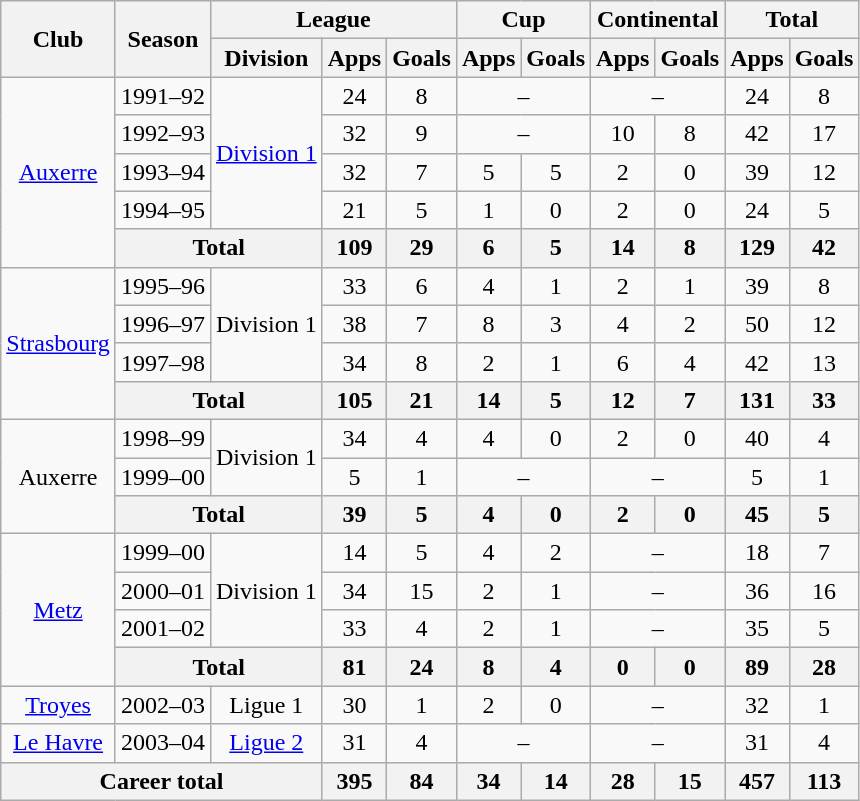<table class="wikitable" style="text-align:center">
<tr>
<th rowspan="2">Club</th>
<th rowspan="2">Season</th>
<th colspan="3">League</th>
<th colspan="2">Cup</th>
<th colspan="2">Continental</th>
<th colspan="2">Total</th>
</tr>
<tr>
<th>Division</th>
<th>Apps</th>
<th>Goals</th>
<th>Apps</th>
<th>Goals</th>
<th>Apps</th>
<th>Goals</th>
<th>Apps</th>
<th>Goals</th>
</tr>
<tr>
<td rowspan="5"><a href='#'>Auxerre</a></td>
<td>1991–92</td>
<td rowspan="4"><a href='#'>Division 1</a></td>
<td>24</td>
<td>8</td>
<td colspan="2">–</td>
<td colspan="2">–</td>
<td>24</td>
<td>8</td>
</tr>
<tr>
<td>1992–93</td>
<td>32</td>
<td>9</td>
<td colspan="2">–</td>
<td>10</td>
<td>8</td>
<td>42</td>
<td>17</td>
</tr>
<tr>
<td>1993–94</td>
<td>32</td>
<td>7</td>
<td>5</td>
<td>5</td>
<td>2</td>
<td>0</td>
<td>39</td>
<td>12</td>
</tr>
<tr>
<td>1994–95</td>
<td>21</td>
<td>5</td>
<td>1</td>
<td>0</td>
<td>2</td>
<td>0</td>
<td>24</td>
<td>5</td>
</tr>
<tr>
<th colspan="2">Total</th>
<th>109</th>
<th>29</th>
<th>6</th>
<th>5</th>
<th>14</th>
<th>8</th>
<th>129</th>
<th>42</th>
</tr>
<tr>
<td rowspan="4"><a href='#'>Strasbourg</a></td>
<td>1995–96</td>
<td rowspan="3">Division 1</td>
<td>33</td>
<td>6</td>
<td>4</td>
<td>1</td>
<td>2</td>
<td>1</td>
<td>39</td>
<td>8</td>
</tr>
<tr>
<td>1996–97</td>
<td>38</td>
<td>7</td>
<td>8</td>
<td>3</td>
<td>4</td>
<td>2</td>
<td>50</td>
<td>12</td>
</tr>
<tr>
<td>1997–98</td>
<td>34</td>
<td>8</td>
<td>2</td>
<td>1</td>
<td>6</td>
<td>4</td>
<td>42</td>
<td>13</td>
</tr>
<tr>
<th colspan="2">Total</th>
<th>105</th>
<th>21</th>
<th>14</th>
<th>5</th>
<th>12</th>
<th>7</th>
<th>131</th>
<th>33</th>
</tr>
<tr>
<td rowspan="3">Auxerre</td>
<td>1998–99</td>
<td rowspan="2">Division 1</td>
<td>34</td>
<td>4</td>
<td>4</td>
<td>0</td>
<td>2</td>
<td>0</td>
<td>40</td>
<td>4</td>
</tr>
<tr>
<td>1999–00</td>
<td>5</td>
<td>1</td>
<td colspan="2">–</td>
<td colspan="2">–</td>
<td>5</td>
<td>1</td>
</tr>
<tr>
<th colspan="2">Total</th>
<th>39</th>
<th>5</th>
<th>4</th>
<th>0</th>
<th>2</th>
<th>0</th>
<th>45</th>
<th>5</th>
</tr>
<tr>
<td rowspan="4"><a href='#'>Metz</a></td>
<td>1999–00</td>
<td rowspan="3">Division 1</td>
<td>14</td>
<td>5</td>
<td>4</td>
<td>2</td>
<td colspan="2">–</td>
<td>18</td>
<td>7</td>
</tr>
<tr>
<td>2000–01</td>
<td>34</td>
<td>15</td>
<td>2</td>
<td>1</td>
<td colspan="2">–</td>
<td>36</td>
<td>16</td>
</tr>
<tr>
<td>2001–02</td>
<td>33</td>
<td>4</td>
<td>2</td>
<td>1</td>
<td colspan="2">–</td>
<td>35</td>
<td>5</td>
</tr>
<tr>
<th colspan="2">Total</th>
<th>81</th>
<th>24</th>
<th>8</th>
<th>4</th>
<th>0</th>
<th>0</th>
<th>89</th>
<th>28</th>
</tr>
<tr>
<td><a href='#'>Troyes</a></td>
<td>2002–03</td>
<td>Ligue 1</td>
<td>30</td>
<td>1</td>
<td>2</td>
<td>0</td>
<td colspan="2">–</td>
<td>32</td>
<td>1</td>
</tr>
<tr>
<td><a href='#'>Le Havre</a></td>
<td>2003–04</td>
<td><a href='#'>Ligue 2</a></td>
<td>31</td>
<td>4</td>
<td colspan="2">–</td>
<td colspan="2">–</td>
<td>31</td>
<td>4</td>
</tr>
<tr>
<th colspan="3">Career total</th>
<th>395</th>
<th>84</th>
<th>34</th>
<th>14</th>
<th>28</th>
<th>15</th>
<th>457</th>
<th>113</th>
</tr>
</table>
